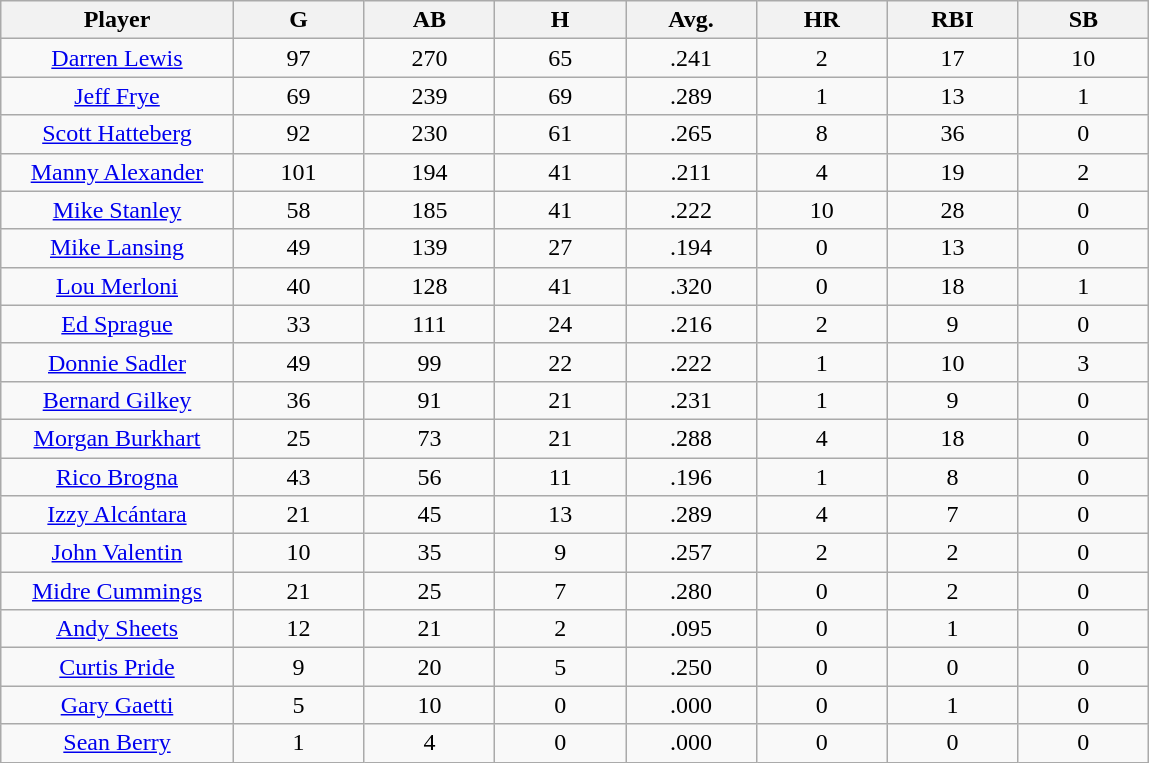<table class="wikitable sortable">
<tr>
<th bgcolor="#DDDDFF" width="16%">Player</th>
<th bgcolor="#DDDDFF" width="9%">G</th>
<th bgcolor="#DDDDFF" width="9%">AB</th>
<th bgcolor="#DDDDFF" width="9%">H</th>
<th bgcolor="#DDDDFF" width="9%">Avg.</th>
<th bgcolor="#DDDDFF" width="9%">HR</th>
<th bgcolor="#DDDDFF" width="9%">RBI</th>
<th bgcolor="#DDDDFF" width="9%">SB</th>
</tr>
<tr align="center">
<td><a href='#'>Darren Lewis</a></td>
<td>97</td>
<td>270</td>
<td>65</td>
<td>.241</td>
<td>2</td>
<td>17</td>
<td>10</td>
</tr>
<tr align="center">
<td><a href='#'>Jeff Frye</a></td>
<td>69</td>
<td>239</td>
<td>69</td>
<td>.289</td>
<td>1</td>
<td>13</td>
<td>1</td>
</tr>
<tr align="center">
<td><a href='#'>Scott Hatteberg</a></td>
<td>92</td>
<td>230</td>
<td>61</td>
<td>.265</td>
<td>8</td>
<td>36</td>
<td>0</td>
</tr>
<tr align="center">
<td><a href='#'>Manny Alexander</a></td>
<td>101</td>
<td>194</td>
<td>41</td>
<td>.211</td>
<td>4</td>
<td>19</td>
<td>2</td>
</tr>
<tr align=center>
<td><a href='#'>Mike Stanley</a></td>
<td>58</td>
<td>185</td>
<td>41</td>
<td>.222</td>
<td>10</td>
<td>28</td>
<td>0</td>
</tr>
<tr align="center">
<td><a href='#'>Mike Lansing</a></td>
<td>49</td>
<td>139</td>
<td>27</td>
<td>.194</td>
<td>0</td>
<td>13</td>
<td>0</td>
</tr>
<tr align="center">
<td><a href='#'>Lou Merloni</a></td>
<td>40</td>
<td>128</td>
<td>41</td>
<td>.320</td>
<td>0</td>
<td>18</td>
<td>1</td>
</tr>
<tr align="center">
<td><a href='#'>Ed Sprague</a></td>
<td>33</td>
<td>111</td>
<td>24</td>
<td>.216</td>
<td>2</td>
<td>9</td>
<td>0</td>
</tr>
<tr align="center">
<td><a href='#'>Donnie Sadler</a></td>
<td>49</td>
<td>99</td>
<td>22</td>
<td>.222</td>
<td>1</td>
<td>10</td>
<td>3</td>
</tr>
<tr align="center">
<td><a href='#'>Bernard Gilkey</a></td>
<td>36</td>
<td>91</td>
<td>21</td>
<td>.231</td>
<td>1</td>
<td>9</td>
<td>0</td>
</tr>
<tr align="center">
<td><a href='#'>Morgan Burkhart</a></td>
<td>25</td>
<td>73</td>
<td>21</td>
<td>.288</td>
<td>4</td>
<td>18</td>
<td>0</td>
</tr>
<tr align="center">
<td><a href='#'>Rico Brogna</a></td>
<td>43</td>
<td>56</td>
<td>11</td>
<td>.196</td>
<td>1</td>
<td>8</td>
<td>0</td>
</tr>
<tr align="center">
<td><a href='#'>Izzy Alcántara</a></td>
<td>21</td>
<td>45</td>
<td>13</td>
<td>.289</td>
<td>4</td>
<td>7</td>
<td>0</td>
</tr>
<tr align="center">
<td><a href='#'>John Valentin</a></td>
<td>10</td>
<td>35</td>
<td>9</td>
<td>.257</td>
<td>2</td>
<td>2</td>
<td>0</td>
</tr>
<tr align="center">
<td><a href='#'>Midre Cummings</a></td>
<td>21</td>
<td>25</td>
<td>7</td>
<td>.280</td>
<td>0</td>
<td>2</td>
<td>0</td>
</tr>
<tr align="center">
<td><a href='#'>Andy Sheets</a></td>
<td>12</td>
<td>21</td>
<td>2</td>
<td>.095</td>
<td>0</td>
<td>1</td>
<td>0</td>
</tr>
<tr align="center">
<td><a href='#'>Curtis Pride</a></td>
<td>9</td>
<td>20</td>
<td>5</td>
<td>.250</td>
<td>0</td>
<td>0</td>
<td>0</td>
</tr>
<tr align="center">
<td><a href='#'>Gary Gaetti</a></td>
<td>5</td>
<td>10</td>
<td>0</td>
<td>.000</td>
<td>0</td>
<td>1</td>
<td>0</td>
</tr>
<tr align="center">
<td><a href='#'>Sean Berry</a></td>
<td>1</td>
<td>4</td>
<td>0</td>
<td>.000</td>
<td>0</td>
<td>0</td>
<td>0</td>
</tr>
</table>
